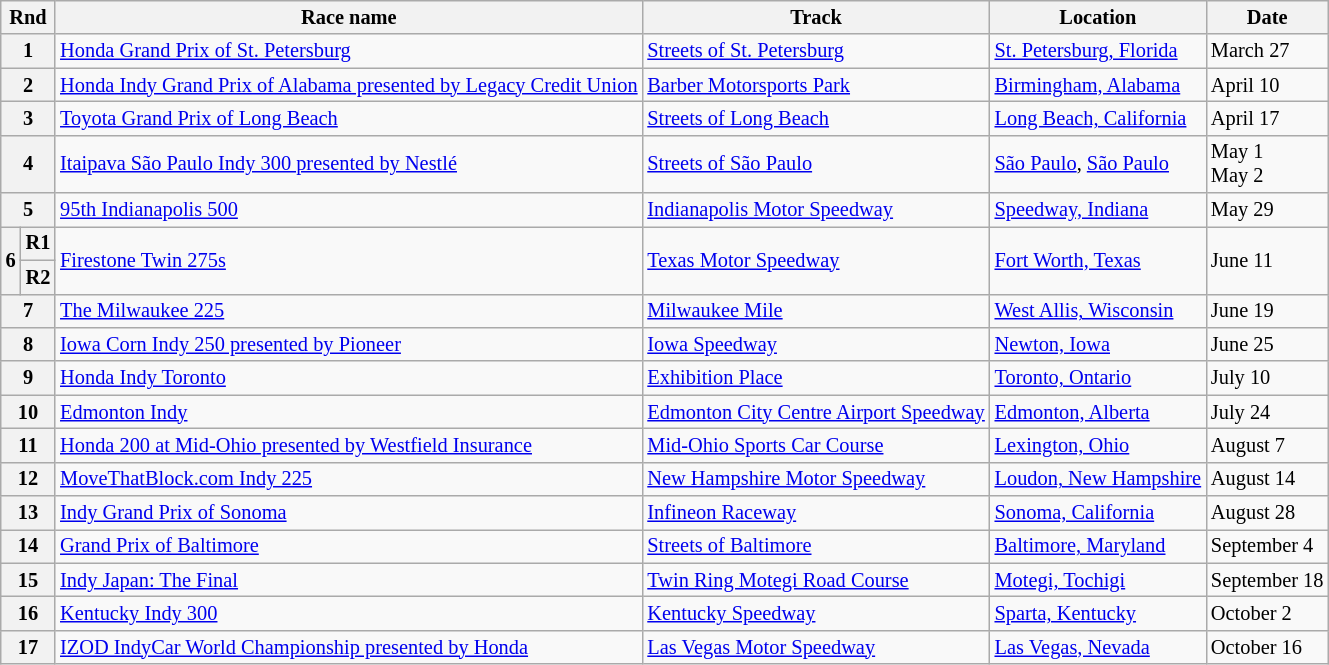<table class="wikitable" style="font-size: 85%">
<tr>
<th colspan="2">Rnd</th>
<th>Race name</th>
<th>Track</th>
<th>Location</th>
<th>Date</th>
</tr>
<tr>
<th colspan="2">1</th>
<td><a href='#'>Honda Grand Prix of St. Petersburg</a></td>
<td> <a href='#'>Streets of St. Petersburg</a></td>
<td> <a href='#'>St. Petersburg, Florida</a></td>
<td>March 27</td>
</tr>
<tr>
<th colspan="2">2</th>
<td><a href='#'>Honda Indy Grand Prix of Alabama presented by Legacy Credit Union</a></td>
<td> <a href='#'>Barber Motorsports Park</a></td>
<td> <a href='#'>Birmingham, Alabama</a></td>
<td>April 10</td>
</tr>
<tr>
<th colspan="2">3</th>
<td><a href='#'>Toyota Grand Prix of Long Beach</a></td>
<td> <a href='#'>Streets of Long Beach</a></td>
<td> <a href='#'>Long Beach, California</a></td>
<td>April 17</td>
</tr>
<tr>
<th colspan="2">4</th>
<td><a href='#'>Itaipava São Paulo Indy 300 presented by Nestlé</a></td>
<td> <a href='#'>Streets of São Paulo</a></td>
<td> <a href='#'>São Paulo</a>, <a href='#'>São Paulo</a></td>
<td>May 1<br>May 2</td>
</tr>
<tr>
<th colspan="2">5</th>
<td><a href='#'>95th Indianapolis 500</a></td>
<td> <a href='#'>Indianapolis Motor Speedway</a></td>
<td> <a href='#'>Speedway, Indiana</a></td>
<td>May 29</td>
</tr>
<tr>
<th rowspan="2">6</th>
<th>R1</th>
<td rowspan="2"><a href='#'>Firestone Twin 275s</a></td>
<td rowspan="2"> <a href='#'>Texas Motor Speedway</a></td>
<td rowspan="2"> <a href='#'>Fort Worth, Texas</a></td>
<td rowspan="2">June 11</td>
</tr>
<tr>
<th>R2</th>
</tr>
<tr>
<th colspan="2">7</th>
<td><a href='#'>The Milwaukee 225</a></td>
<td> <a href='#'>Milwaukee Mile</a></td>
<td> <a href='#'>West Allis, Wisconsin</a></td>
<td>June 19</td>
</tr>
<tr>
<th colspan="2">8</th>
<td><a href='#'>Iowa Corn Indy 250 presented by Pioneer</a></td>
<td> <a href='#'>Iowa Speedway</a></td>
<td> <a href='#'>Newton, Iowa</a></td>
<td>June 25</td>
</tr>
<tr>
<th colspan="2">9</th>
<td><a href='#'>Honda Indy Toronto</a></td>
<td> <a href='#'>Exhibition Place</a></td>
<td> <a href='#'>Toronto, Ontario</a></td>
<td>July 10</td>
</tr>
<tr>
<th colspan="2">10</th>
<td><a href='#'>Edmonton Indy</a></td>
<td> <a href='#'>Edmonton City Centre Airport Speedway</a></td>
<td> <a href='#'>Edmonton, Alberta</a></td>
<td>July 24</td>
</tr>
<tr>
<th colspan="2">11</th>
<td><a href='#'>Honda 200 at Mid-Ohio presented by Westfield Insurance</a></td>
<td> <a href='#'>Mid-Ohio Sports Car Course</a></td>
<td> <a href='#'>Lexington, Ohio</a></td>
<td>August 7</td>
</tr>
<tr>
<th colspan="2">12</th>
<td><a href='#'>MoveThatBlock.com Indy 225</a></td>
<td> <a href='#'>New Hampshire Motor Speedway</a></td>
<td> <a href='#'>Loudon, New Hampshire</a></td>
<td>August 14</td>
</tr>
<tr>
<th colspan="2">13</th>
<td><a href='#'>Indy Grand Prix of Sonoma</a></td>
<td> <a href='#'>Infineon Raceway</a></td>
<td> <a href='#'>Sonoma, California</a></td>
<td>August 28</td>
</tr>
<tr>
<th colspan="2">14</th>
<td><a href='#'>Grand Prix of Baltimore</a></td>
<td> <a href='#'>Streets of Baltimore</a></td>
<td> <a href='#'>Baltimore, Maryland</a></td>
<td>September 4</td>
</tr>
<tr>
<th colspan="2">15</th>
<td><a href='#'>Indy Japan: The Final</a></td>
<td> <a href='#'>Twin Ring Motegi Road Course</a></td>
<td> <a href='#'>Motegi, Tochigi</a></td>
<td>September 18</td>
</tr>
<tr>
<th colspan="2">16</th>
<td><a href='#'>Kentucky Indy 300</a></td>
<td> <a href='#'>Kentucky Speedway</a></td>
<td> <a href='#'>Sparta, Kentucky</a></td>
<td>October 2</td>
</tr>
<tr>
<th colspan="2">17</th>
<td><a href='#'>IZOD IndyCar World Championship presented by Honda</a></td>
<td> <a href='#'>Las Vegas Motor Speedway</a></td>
<td> <a href='#'>Las Vegas, Nevada</a></td>
<td>October 16</td>
</tr>
</table>
